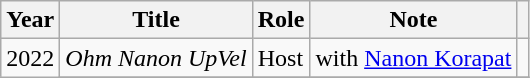<table class="wikitable">
<tr>
<th>Year</th>
<th>Title</th>
<th>Role</th>
<th>Note</th>
<th></th>
</tr>
<tr>
<td rowspan="4">2022</td>
<td><em>Ohm Nanon UpVel </em></td>
<td>Host</td>
<td>with <a href='#'>Nanon Korapat</a></td>
<td></td>
</tr>
<tr>
</tr>
</table>
